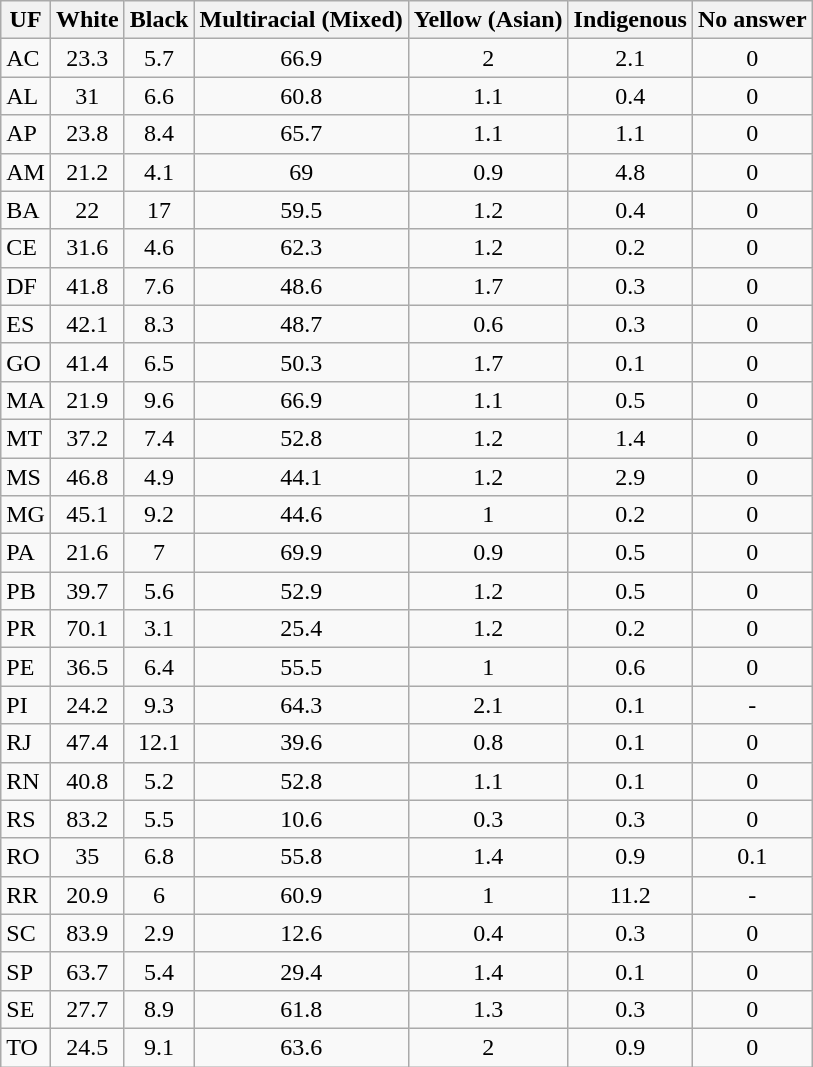<table class="wikitable sortable" style="text-align:center">
<tr>
<th>UF</th>
<th>White</th>
<th>Black</th>
<th>Multiracial (Mixed)</th>
<th>Yellow (Asian)</th>
<th>Indigenous</th>
<th>No answer</th>
</tr>
<tr>
<td align="left">AC</td>
<td>23.3</td>
<td>5.7</td>
<td>66.9</td>
<td>2</td>
<td>2.1</td>
<td>0</td>
</tr>
<tr>
<td align="left">AL</td>
<td>31</td>
<td>6.6</td>
<td>60.8</td>
<td>1.1</td>
<td>0.4</td>
<td>0</td>
</tr>
<tr>
<td align="left">AP</td>
<td>23.8</td>
<td>8.4</td>
<td>65.7</td>
<td>1.1</td>
<td>1.1</td>
<td>0</td>
</tr>
<tr>
<td align="left">AM</td>
<td>21.2</td>
<td>4.1</td>
<td>69</td>
<td>0.9</td>
<td>4.8</td>
<td>0</td>
</tr>
<tr>
<td align="left">BA</td>
<td>22</td>
<td>17</td>
<td>59.5</td>
<td>1.2</td>
<td>0.4</td>
<td>0</td>
</tr>
<tr>
<td align="left">CE</td>
<td>31.6</td>
<td>4.6</td>
<td>62.3</td>
<td>1.2</td>
<td>0.2</td>
<td>0</td>
</tr>
<tr>
<td align="left">DF</td>
<td>41.8</td>
<td>7.6</td>
<td>48.6</td>
<td>1.7</td>
<td>0.3</td>
<td>0</td>
</tr>
<tr>
<td align="left">ES</td>
<td>42.1</td>
<td>8.3</td>
<td>48.7</td>
<td>0.6</td>
<td>0.3</td>
<td>0</td>
</tr>
<tr>
<td align="left">GO</td>
<td>41.4</td>
<td>6.5</td>
<td>50.3</td>
<td>1.7</td>
<td>0.1</td>
<td>0</td>
</tr>
<tr>
<td align="left">MA</td>
<td>21.9</td>
<td>9.6</td>
<td>66.9</td>
<td>1.1</td>
<td>0.5</td>
<td>0</td>
</tr>
<tr>
<td align="left">MT</td>
<td>37.2</td>
<td>7.4</td>
<td>52.8</td>
<td>1.2</td>
<td>1.4</td>
<td>0</td>
</tr>
<tr>
<td align="left">MS</td>
<td>46.8</td>
<td>4.9</td>
<td>44.1</td>
<td>1.2</td>
<td>2.9</td>
<td>0</td>
</tr>
<tr>
<td align="left">MG</td>
<td>45.1</td>
<td>9.2</td>
<td>44.6</td>
<td>1</td>
<td>0.2</td>
<td>0</td>
</tr>
<tr>
<td align="left">PA</td>
<td>21.6</td>
<td>7</td>
<td>69.9</td>
<td>0.9</td>
<td>0.5</td>
<td>0</td>
</tr>
<tr>
<td align="left">PB</td>
<td>39.7</td>
<td>5.6</td>
<td>52.9</td>
<td>1.2</td>
<td>0.5</td>
<td>0</td>
</tr>
<tr>
<td align="left">PR</td>
<td>70.1</td>
<td>3.1</td>
<td>25.4</td>
<td>1.2</td>
<td>0.2</td>
<td>0</td>
</tr>
<tr>
<td align="left">PE</td>
<td>36.5</td>
<td>6.4</td>
<td>55.5</td>
<td>1</td>
<td>0.6</td>
<td>0</td>
</tr>
<tr>
<td align="left">PI</td>
<td>24.2</td>
<td>9.3</td>
<td>64.3</td>
<td>2.1</td>
<td>0.1</td>
<td>-</td>
</tr>
<tr>
<td align="left">RJ</td>
<td>47.4</td>
<td>12.1</td>
<td>39.6</td>
<td>0.8</td>
<td>0.1</td>
<td>0</td>
</tr>
<tr>
<td align="left">RN</td>
<td>40.8</td>
<td>5.2</td>
<td>52.8</td>
<td>1.1</td>
<td>0.1</td>
<td>0</td>
</tr>
<tr>
<td align="left">RS</td>
<td>83.2</td>
<td>5.5</td>
<td>10.6</td>
<td>0.3</td>
<td>0.3</td>
<td>0</td>
</tr>
<tr>
<td align="left">RO</td>
<td>35</td>
<td>6.8</td>
<td>55.8</td>
<td>1.4</td>
<td>0.9</td>
<td>0.1</td>
</tr>
<tr>
<td align="left">RR</td>
<td>20.9</td>
<td>6</td>
<td>60.9</td>
<td>1</td>
<td>11.2</td>
<td>-</td>
</tr>
<tr>
<td align="left">SC</td>
<td>83.9</td>
<td>2.9</td>
<td>12.6</td>
<td>0.4</td>
<td>0.3</td>
<td>0</td>
</tr>
<tr>
<td align="left">SP</td>
<td>63.7</td>
<td>5.4</td>
<td>29.4</td>
<td>1.4</td>
<td>0.1</td>
<td>0</td>
</tr>
<tr>
<td align="left">SE</td>
<td>27.7</td>
<td>8.9</td>
<td>61.8</td>
<td>1.3</td>
<td>0.3</td>
<td>0</td>
</tr>
<tr>
<td align="left">TO</td>
<td>24.5</td>
<td>9.1</td>
<td>63.6</td>
<td>2</td>
<td>0.9</td>
<td>0</td>
</tr>
</table>
